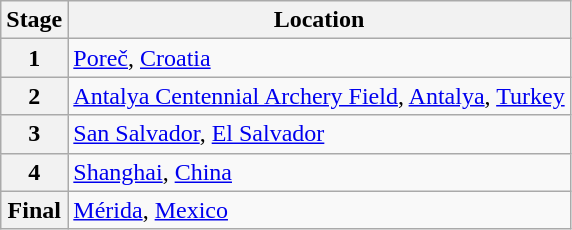<table class="wikitable">
<tr>
<th>Stage</th>
<th>Location</th>
</tr>
<tr>
<th>1</th>
<td> <a href='#'>Poreč</a>, <a href='#'>Croatia</a></td>
</tr>
<tr>
<th>2</th>
<td> <a href='#'>Antalya Centennial Archery Field</a>, <a href='#'>Antalya</a>, <a href='#'>Turkey</a></td>
</tr>
<tr>
<th>3</th>
<td> <a href='#'>San Salvador</a>, <a href='#'>El Salvador</a></td>
</tr>
<tr>
<th>4</th>
<td> <a href='#'>Shanghai</a>, <a href='#'>China</a></td>
</tr>
<tr>
<th>Final</th>
<td> <a href='#'>Mérida</a>, <a href='#'>Mexico</a></td>
</tr>
</table>
